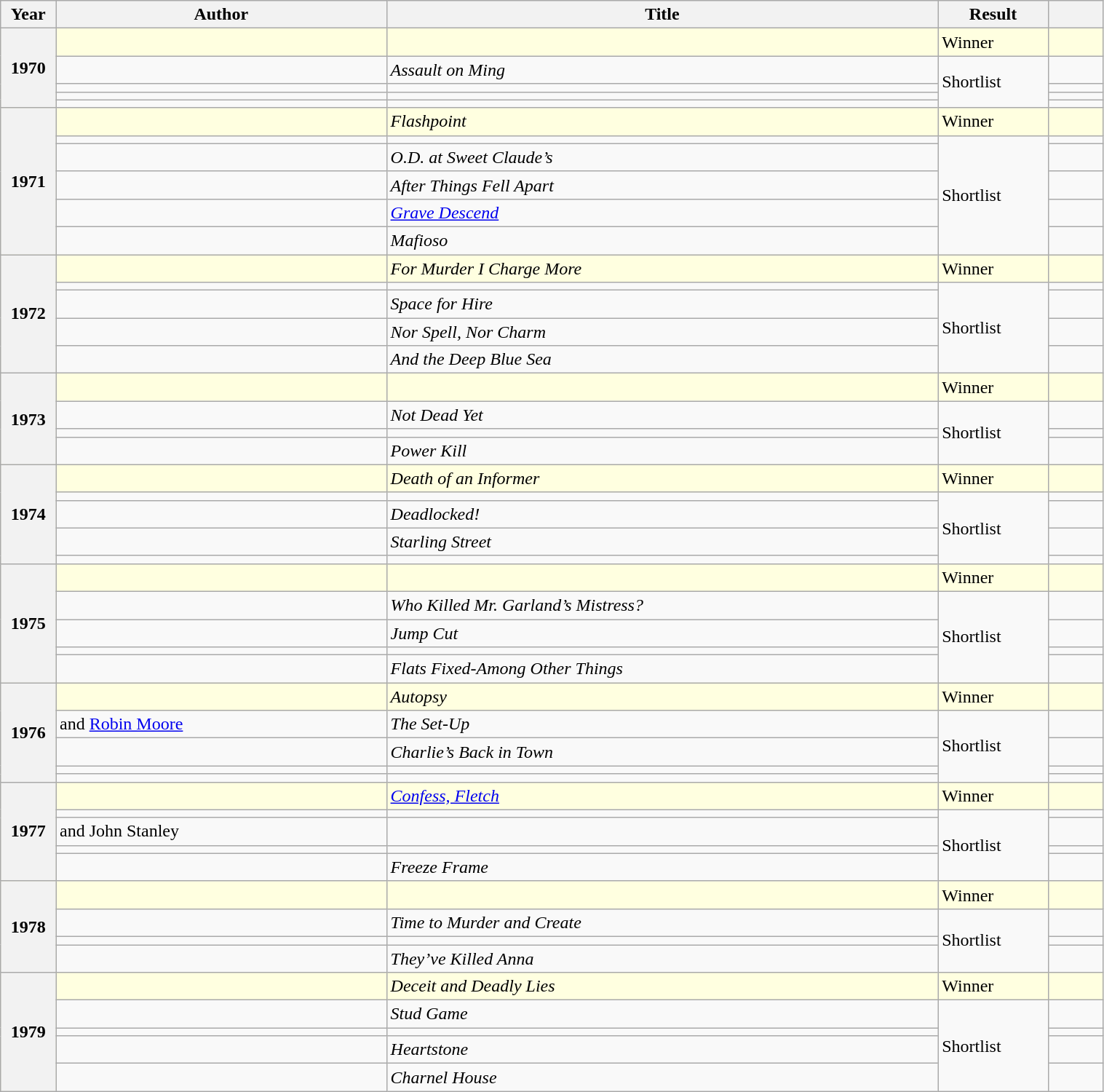<table class="wikitable sortable mw-collapsible" style="width:80%">
<tr>
<th scope="col" width="5%">Year</th>
<th scope="col" width="30%">Author</th>
<th scope="col" width="50%">Title</th>
<th scope="col" width="10%">Result</th>
<th scope="col" width="5%"></th>
</tr>
<tr style="background:lightyellow;">
<th rowspan="5">1970</th>
<td></td>
<td><em></em></td>
<td>Winner</td>
<td></td>
</tr>
<tr>
<td></td>
<td><em>Assault on Ming</em></td>
<td rowspan="4">Shortlist</td>
<td></td>
</tr>
<tr>
<td></td>
<td></td>
<td></td>
</tr>
<tr>
<td></td>
<td></td>
<td></td>
</tr>
<tr>
<td></td>
<td></td>
<td></td>
</tr>
<tr style="background:lightyellow;">
<th rowspan="6">1971</th>
<td></td>
<td><em>Flashpoint</em></td>
<td>Winner</td>
<td></td>
</tr>
<tr>
<td></td>
<td></td>
<td rowspan="5">Shortlist</td>
<td></td>
</tr>
<tr>
<td></td>
<td><em>O.D. at Sweet Claude’s</em></td>
<td></td>
</tr>
<tr>
<td></td>
<td><em>After Things Fell Apart</em></td>
<td></td>
</tr>
<tr>
<td></td>
<td><em><a href='#'>Grave Descend</a></em></td>
<td></td>
</tr>
<tr>
<td></td>
<td><em>Mafioso</em></td>
<td></td>
</tr>
<tr style="background:lightyellow;">
<th rowspan="5">1972</th>
<td></td>
<td><em>For Murder I Charge More</em></td>
<td>Winner</td>
<td></td>
</tr>
<tr>
<td></td>
<td></td>
<td rowspan="4">Shortlist</td>
<td></td>
</tr>
<tr>
<td></td>
<td><em>Space for Hire</em></td>
<td></td>
</tr>
<tr>
<td></td>
<td><em>Nor Spell, Nor Charm</em></td>
<td></td>
</tr>
<tr>
<td></td>
<td><em>And the Deep Blue Sea</em></td>
<td></td>
</tr>
<tr style="background:lightyellow;">
<th rowspan="4">1973</th>
<td></td>
<td><em></em></td>
<td>Winner</td>
<td></td>
</tr>
<tr>
<td></td>
<td><em>Not Dead Yet</em></td>
<td rowspan="3">Shortlist</td>
<td></td>
</tr>
<tr>
<td></td>
<td></td>
<td></td>
</tr>
<tr>
<td></td>
<td><em>Power Kill</em></td>
<td></td>
</tr>
<tr style="background:lightyellow;">
<th rowspan="5">1974</th>
<td></td>
<td><em>Death of an Informer</em></td>
<td>Winner</td>
<td></td>
</tr>
<tr>
<td></td>
<td></td>
<td rowspan="4">Shortlist</td>
<td></td>
</tr>
<tr>
<td></td>
<td><em>Deadlocked!</em></td>
<td></td>
</tr>
<tr>
<td></td>
<td><em>Starling Street</em></td>
<td></td>
</tr>
<tr>
<td></td>
<td></td>
<td></td>
</tr>
<tr style="background:lightyellow;">
<th rowspan="5">1975</th>
<td></td>
<td><em></em></td>
<td>Winner</td>
<td></td>
</tr>
<tr>
<td></td>
<td><em>Who Killed Mr. Garland’s Mistress?</em></td>
<td rowspan="4">Shortlist</td>
<td></td>
</tr>
<tr>
<td></td>
<td><em>Jump Cut</em></td>
<td></td>
</tr>
<tr>
<td></td>
<td></td>
<td></td>
</tr>
<tr>
<td></td>
<td><em>Flats Fixed-Among Other Things</em></td>
<td></td>
</tr>
<tr style="background:lightyellow;">
<th rowspan="5">1976</th>
<td></td>
<td><em>Autopsy</em></td>
<td>Winner</td>
<td></td>
</tr>
<tr>
<td> and <a href='#'>Robin Moore</a></td>
<td><em>The Set-Up</em></td>
<td rowspan="4">Shortlist</td>
<td></td>
</tr>
<tr>
<td></td>
<td><em>Charlie’s Back in Town</em></td>
<td></td>
</tr>
<tr>
<td></td>
<td></td>
<td></td>
</tr>
<tr>
<td></td>
<td></td>
<td></td>
</tr>
<tr style="background:lightyellow;">
<th rowspan="5">1977</th>
<td></td>
<td><a href='#'><em>Confess, Fletch</em></a></td>
<td>Winner</td>
<td></td>
</tr>
<tr>
<td></td>
<td></td>
<td rowspan="4">Shortlist</td>
<td></td>
</tr>
<tr>
<td> and John Stanley</td>
<td></td>
<td></td>
</tr>
<tr>
<td></td>
<td></td>
<td></td>
</tr>
<tr>
<td></td>
<td><em>Freeze Frame</em></td>
<td></td>
</tr>
<tr style="background:lightyellow;">
<th rowspan="4">1978</th>
<td></td>
<td><em></em></td>
<td>Winner</td>
<td></td>
</tr>
<tr>
<td></td>
<td><em>Time to Murder and Create</em></td>
<td rowspan="3">Shortlist</td>
<td></td>
</tr>
<tr>
<td></td>
<td></td>
<td></td>
</tr>
<tr>
<td></td>
<td><em>They’ve Killed Anna</em></td>
<td></td>
</tr>
<tr style="background:lightyellow;">
<th rowspan="5">1979</th>
<td></td>
<td><em>Deceit and Deadly Lies</em></td>
<td>Winner</td>
<td></td>
</tr>
<tr>
<td></td>
<td><em>Stud Game</em></td>
<td rowspan="4">Shortlist</td>
<td></td>
</tr>
<tr>
<td></td>
<td></td>
<td></td>
</tr>
<tr>
<td></td>
<td><em>Heartstone</em></td>
<td></td>
</tr>
<tr>
<td></td>
<td><em>Charnel House</em></td>
<td></td>
</tr>
</table>
